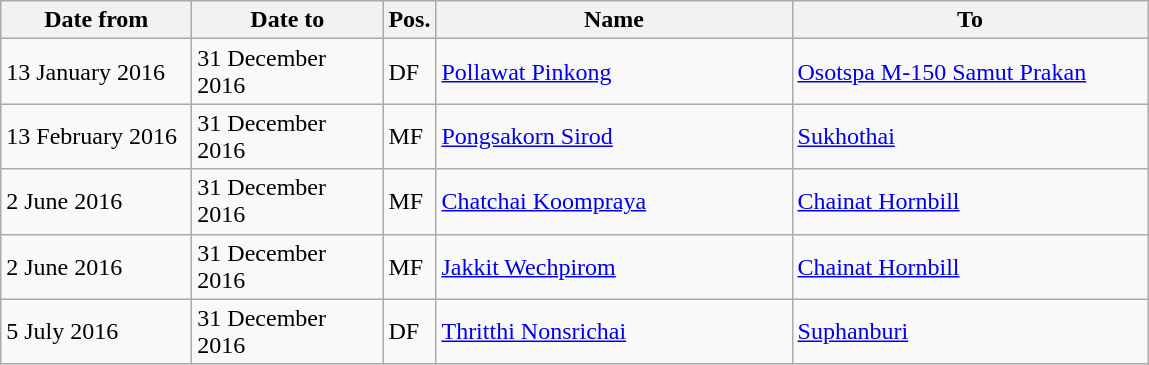<table class="wikitable">
<tr>
<th width="120">Date from</th>
<th width="120">Date to</th>
<th>Pos.</th>
<th width="230">Name</th>
<th width="230">To</th>
</tr>
<tr>
<td>13 January 2016</td>
<td>31 December 2016</td>
<td>DF</td>
<td> <a href='#'>Pollawat Pinkong</a></td>
<td> <a href='#'>Osotspa M-150 Samut Prakan</a></td>
</tr>
<tr>
<td>13 February 2016</td>
<td>31 December 2016</td>
<td>MF</td>
<td> <a href='#'>Pongsakorn Sirod</a></td>
<td> <a href='#'>Sukhothai</a></td>
</tr>
<tr>
<td>2 June 2016</td>
<td>31 December 2016</td>
<td>MF</td>
<td> <a href='#'>Chatchai Koompraya</a></td>
<td> <a href='#'>Chainat Hornbill</a></td>
</tr>
<tr>
<td>2 June 2016</td>
<td>31 December 2016</td>
<td>MF</td>
<td> <a href='#'>Jakkit Wechpirom</a></td>
<td> <a href='#'>Chainat Hornbill</a></td>
</tr>
<tr>
<td>5 July 2016</td>
<td>31 December 2016</td>
<td>DF</td>
<td> <a href='#'>Thritthi Nonsrichai</a></td>
<td> <a href='#'>Suphanburi</a></td>
</tr>
</table>
